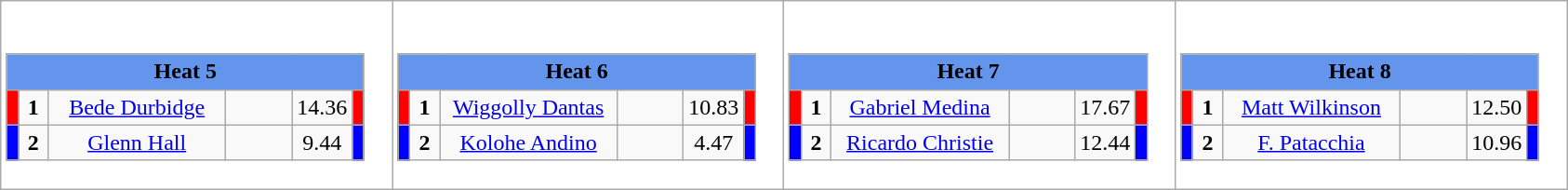<table class="wikitable" style="background:#fff;">
<tr>
<td><div><br><table class="wikitable">
<tr>
<td colspan="6"  style="text-align:center; background:#6495ed;"><strong>Heat 5</strong></td>
</tr>
<tr>
<td style="width:01px; background: #f00;"></td>
<td style="width:14px; text-align:center;"><strong>1</strong></td>
<td style="width:120px; text-align:center;"><a href='#'>Bede Durbidge</a></td>
<td style="width:40px; text-align:center;"></td>
<td style="width:20px; text-align:center;">14.36</td>
<td style="width:01px; background: #f00;"></td>
</tr>
<tr>
<td style="width:01px; background: #00f;"></td>
<td style="width:14px; text-align:center;"><strong>2</strong></td>
<td style="width:120px; text-align:center;"><a href='#'>Glenn Hall</a></td>
<td style="width:40px; text-align:center;"></td>
<td style="width:20px; text-align:center;">9.44</td>
<td style="width:01px; background: #00f;"></td>
</tr>
</table>
</div></td>
<td><div><br><table class="wikitable">
<tr>
<td colspan="6"  style="text-align:center; background:#6495ed;"><strong>Heat 6</strong></td>
</tr>
<tr>
<td style="width:01px; background: #f00;"></td>
<td style="width:14px; text-align:center;"><strong>1</strong></td>
<td style="width:120px; text-align:center;"><a href='#'>Wiggolly Dantas</a></td>
<td style="width:40px; text-align:center;"></td>
<td style="width:20px; text-align:center;">10.83</td>
<td style="width:01px; background: #f00;"></td>
</tr>
<tr>
<td style="width:01px; background: #00f;"></td>
<td style="width:14px; text-align:center;"><strong>2</strong></td>
<td style="width:120px; text-align:center;"><a href='#'>Kolohe Andino</a></td>
<td style="width:40px; text-align:center;"></td>
<td style="width:20px; text-align:center;">4.47</td>
<td style="width:01px; background: #00f;"></td>
</tr>
</table>
</div></td>
<td><div><br><table class="wikitable">
<tr>
<td colspan="6"  style="text-align:center; background:#6495ed;"><strong>Heat 7</strong></td>
</tr>
<tr>
<td style="width:01px; background: #f00;"></td>
<td style="width:14px; text-align:center;"><strong>1</strong></td>
<td style="width:120px; text-align:center;"><a href='#'>Gabriel Medina</a></td>
<td style="width:40px; text-align:center;"></td>
<td style="width:20px; text-align:center;">17.67</td>
<td style="width:01px; background: #f00;"></td>
</tr>
<tr>
<td style="width:01px; background: #00f;"></td>
<td style="width:14px; text-align:center;"><strong>2</strong></td>
<td style="width:120px; text-align:center;"><a href='#'>Ricardo Christie</a></td>
<td style="width:40px; text-align:center;"></td>
<td style="width:20px; text-align:center;">12.44</td>
<td style="width:01px; background: #00f;"></td>
</tr>
</table>
</div></td>
<td><div><br><table class="wikitable">
<tr>
<td colspan="6"  style="text-align:center; background:#6495ed;"><strong>Heat 8</strong></td>
</tr>
<tr>
<td style="width:01px; background: #f00;"></td>
<td style="width:14px; text-align:center;"><strong>1</strong></td>
<td style="width:120px; text-align:center;"><a href='#'>Matt Wilkinson</a></td>
<td style="width:40px; text-align:center;"></td>
<td style="width:20px; text-align:center;">12.50</td>
<td style="width:01px; background: #f00;"></td>
</tr>
<tr>
<td style="width:01px; background: #00f;"></td>
<td style="width:14px; text-align:center;"><strong>2</strong></td>
<td style="width:120px; text-align:center;"><a href='#'>F. Patacchia</a></td>
<td style="width:40px; text-align:center;"></td>
<td style="width:20px; text-align:center;">10.96</td>
<td style="width:01px; background: #00f;"></td>
</tr>
</table>
</div></td>
</tr>
</table>
